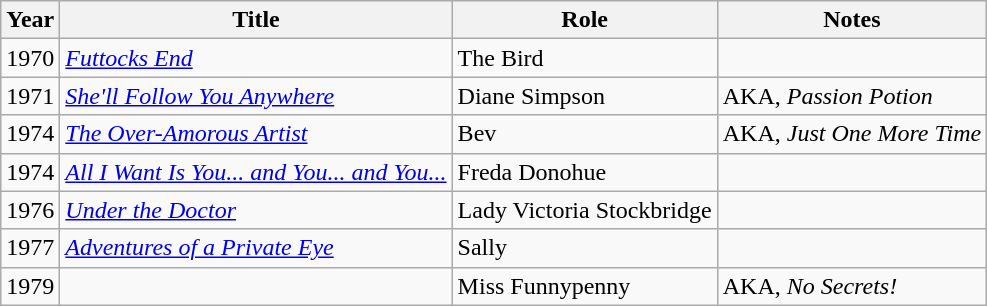<table class="wikitable sortable">
<tr>
<th>Year</th>
<th>Title</th>
<th>Role</th>
<th class="unsortable">Notes</th>
</tr>
<tr>
<td>1970</td>
<td><em><a href='#'>Futtocks End</a></em></td>
<td>The Bird</td>
<td></td>
</tr>
<tr>
<td>1971</td>
<td><em><a href='#'>She'll Follow You Anywhere</a></em></td>
<td>Diane Simpson</td>
<td>AKA, <em>Passion Potion</em></td>
</tr>
<tr>
<td>1974</td>
<td><em><a href='#'>The Over-Amorous Artist</a></em></td>
<td>Bev</td>
<td>AKA, <em>Just One More Time</em></td>
</tr>
<tr>
<td>1974</td>
<td><em><a href='#'>All I Want Is You... and You... and You...</a></em></td>
<td>Freda Donohue</td>
<td></td>
</tr>
<tr>
<td>1976</td>
<td><em><a href='#'>Under the Doctor</a></em></td>
<td>Lady Victoria Stockbridge</td>
<td></td>
</tr>
<tr>
<td>1977</td>
<td><em><a href='#'>Adventures of a Private Eye</a></em></td>
<td>Sally</td>
<td></td>
</tr>
<tr>
<td>1979</td>
<td><em></em></td>
<td>Miss Funnypenny</td>
<td>AKA, <em>No Secrets!</em></td>
</tr>
</table>
